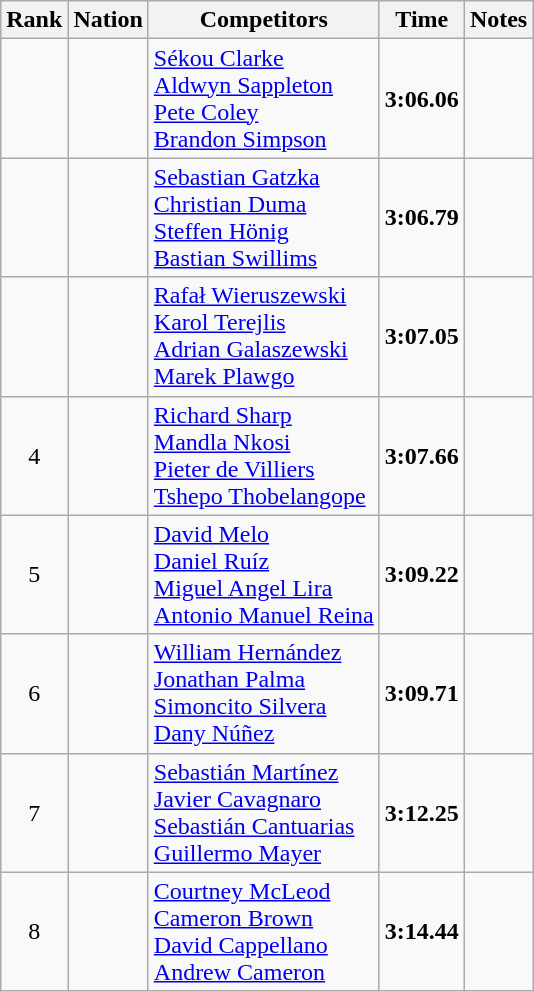<table class="wikitable sortable" style="text-align:center">
<tr>
<th>Rank</th>
<th>Nation</th>
<th>Competitors</th>
<th>Time</th>
<th>Notes</th>
</tr>
<tr>
<td></td>
<td align=left></td>
<td align=left><a href='#'>Sékou Clarke</a><br><a href='#'>Aldwyn Sappleton</a><br><a href='#'>Pete Coley</a><br><a href='#'>Brandon Simpson</a></td>
<td><strong>3:06.06</strong></td>
<td></td>
</tr>
<tr>
<td></td>
<td align=left></td>
<td align=left><a href='#'>Sebastian Gatzka</a><br><a href='#'>Christian Duma</a><br><a href='#'>Steffen Hönig</a><br><a href='#'>Bastian Swillims</a></td>
<td><strong>3:06.79</strong></td>
<td></td>
</tr>
<tr>
<td></td>
<td align=left></td>
<td align=left><a href='#'>Rafał Wieruszewski</a><br><a href='#'>Karol Terejlis</a><br><a href='#'>Adrian Galaszewski</a><br><a href='#'>Marek Plawgo</a></td>
<td><strong>3:07.05</strong></td>
<td></td>
</tr>
<tr>
<td>4</td>
<td align=left></td>
<td align=left><a href='#'>Richard Sharp</a><br><a href='#'>Mandla Nkosi</a><br><a href='#'>Pieter de Villiers</a><br><a href='#'>Tshepo Thobelangope</a></td>
<td><strong>3:07.66</strong></td>
<td></td>
</tr>
<tr>
<td>5</td>
<td align=left></td>
<td align=left><a href='#'>David Melo</a><br><a href='#'>Daniel Ruíz</a><br><a href='#'>Miguel Angel Lira</a><br><a href='#'>Antonio Manuel Reina</a></td>
<td><strong>3:09.22</strong></td>
<td></td>
</tr>
<tr>
<td>6</td>
<td align=left></td>
<td align=left><a href='#'>William Hernández</a><br><a href='#'>Jonathan Palma</a><br><a href='#'>Simoncito Silvera</a><br><a href='#'>Dany Núñez</a></td>
<td><strong>3:09.71</strong></td>
<td></td>
</tr>
<tr>
<td>7</td>
<td align=left></td>
<td align=left><a href='#'>Sebastián Martínez</a><br><a href='#'>Javier Cavagnaro</a><br><a href='#'>Sebastián Cantuarias</a><br><a href='#'>Guillermo Mayer</a></td>
<td><strong>3:12.25</strong></td>
<td></td>
</tr>
<tr>
<td>8</td>
<td align=left></td>
<td align=left><a href='#'>Courtney McLeod</a><br><a href='#'>Cameron Brown</a><br><a href='#'>David Cappellano</a><br><a href='#'>Andrew Cameron</a></td>
<td><strong>3:14.44</strong></td>
<td></td>
</tr>
</table>
